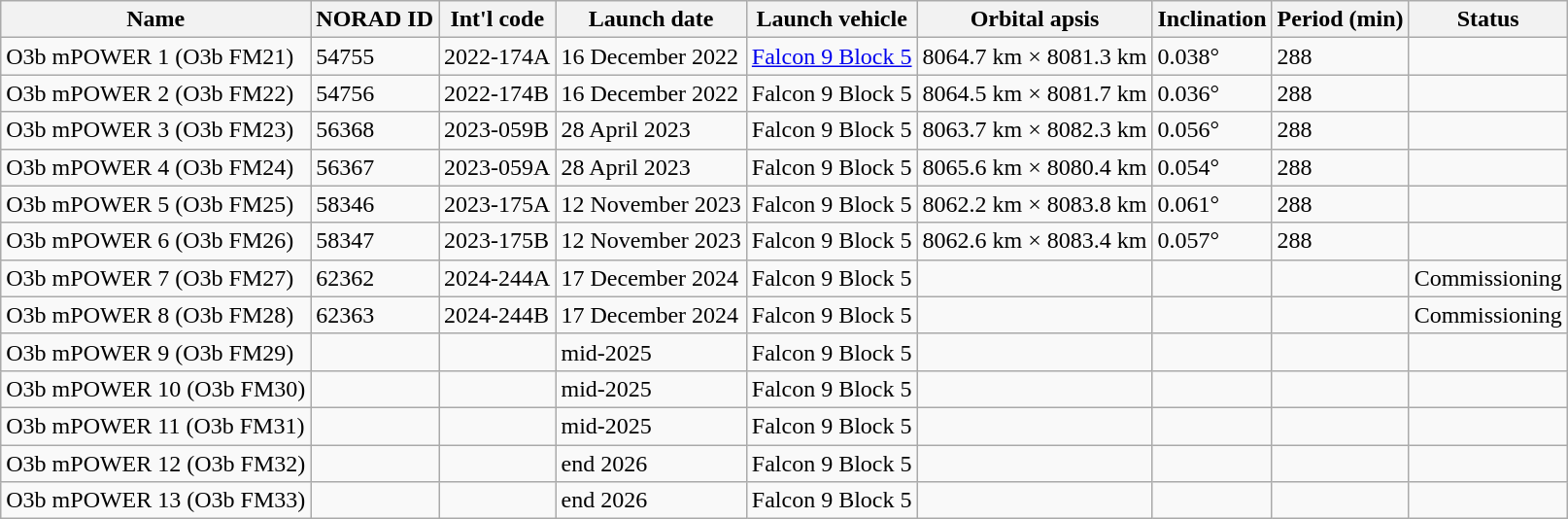<table class="wikitable">
<tr>
<th>Name</th>
<th>NORAD ID</th>
<th>Int'l code</th>
<th>Launch date</th>
<th>Launch vehicle</th>
<th>Orbital apsis</th>
<th>Inclination</th>
<th>Period (min)</th>
<th>Status </th>
</tr>
<tr>
<td>O3b mPOWER 1 (O3b FM21)</td>
<td>54755</td>
<td>2022-174A</td>
<td>16 December 2022</td>
<td><a href='#'>Falcon&nbsp;9 Block&nbsp;5</a></td>
<td>8064.7 km × 8081.3 km</td>
<td>0.038°</td>
<td>288</td>
<td></td>
</tr>
<tr>
<td>O3b mPOWER 2 (O3b FM22)</td>
<td>54756</td>
<td>2022-174B</td>
<td>16 December 2022</td>
<td>Falcon 9 Block 5</td>
<td>8064.5 km × 8081.7 km</td>
<td>0.036°</td>
<td>288</td>
<td></td>
</tr>
<tr>
<td>O3b mPOWER 3 (O3b FM23)</td>
<td>56368</td>
<td>2023-059B</td>
<td>28 April 2023</td>
<td>Falcon 9 Block 5</td>
<td>8063.7 km × 8082.3 km</td>
<td>0.056°</td>
<td>288</td>
<td></td>
</tr>
<tr>
<td>O3b mPOWER 4 (O3b FM24)</td>
<td>56367</td>
<td>2023-059A</td>
<td>28 April 2023</td>
<td>Falcon 9 Block 5</td>
<td>8065.6 km × 8080.4 km</td>
<td>0.054°</td>
<td>288</td>
<td></td>
</tr>
<tr>
<td>O3b mPOWER 5 (O3b FM25)</td>
<td>58346</td>
<td>2023-175A</td>
<td>12 November 2023</td>
<td>Falcon 9 Block 5</td>
<td>8062.2 km × 8083.8 km</td>
<td>0.061°</td>
<td>288</td>
<td></td>
</tr>
<tr>
<td>O3b mPOWER 6 (O3b FM26)</td>
<td>58347</td>
<td>2023-175B</td>
<td>12 November 2023</td>
<td>Falcon 9 Block 5</td>
<td>8062.6 km × 8083.4 km</td>
<td>0.057°</td>
<td>288</td>
<td></td>
</tr>
<tr>
<td>O3b mPOWER 7 (O3b FM27)</td>
<td>62362</td>
<td>2024-244A</td>
<td>17 December 2024</td>
<td>Falcon 9 Block 5</td>
<td></td>
<td></td>
<td></td>
<td>Commissioning</td>
</tr>
<tr>
<td>O3b mPOWER 8 (O3b FM28)</td>
<td>62363</td>
<td>2024-244B</td>
<td>17 December 2024</td>
<td>Falcon 9 Block 5</td>
<td></td>
<td></td>
<td></td>
<td>Commissioning</td>
</tr>
<tr>
<td>O3b mPOWER 9 (O3b FM29)</td>
<td></td>
<td></td>
<td>mid-2025</td>
<td>Falcon 9 Block 5</td>
<td></td>
<td></td>
<td></td>
<td></td>
</tr>
<tr>
<td>O3b mPOWER 10 (O3b FM30)</td>
<td></td>
<td></td>
<td>mid-2025</td>
<td>Falcon 9 Block 5</td>
<td></td>
<td></td>
<td></td>
<td></td>
</tr>
<tr>
<td>O3b mPOWER 11 (O3b FM31)</td>
<td></td>
<td></td>
<td>mid-2025</td>
<td>Falcon 9 Block 5</td>
<td></td>
<td></td>
<td></td>
<td></td>
</tr>
<tr>
<td>O3b mPOWER 12 (O3b FM32)</td>
<td></td>
<td></td>
<td>end 2026</td>
<td>Falcon 9 Block 5</td>
<td></td>
<td></td>
<td></td>
<td></td>
</tr>
<tr>
<td>O3b mPOWER 13 (O3b FM33)</td>
<td></td>
<td></td>
<td>end 2026</td>
<td>Falcon 9 Block 5</td>
<td></td>
<td></td>
<td></td>
<td></td>
</tr>
</table>
